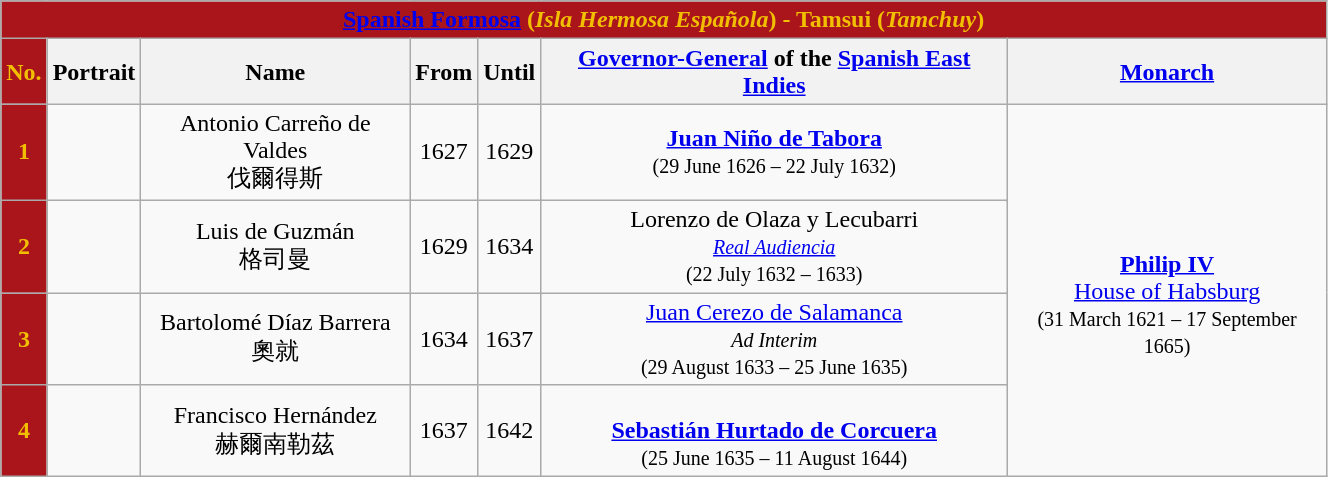<table class="wikitable" style="text-align: center; width:70%">
<tr>
<th colspan="7" align="center" style="background:#AA151B; color:#F1BF00;"> <a href='#'><span>Spanish Formosa</span></a> (<em>Isla</em> <em>Hermosa Española</em>) - Tamsui (<em>Tamchuy</em>)</th>
</tr>
<tr>
<th align=center style="background:#AA151B; color:#F1BF00;">No.</th>
<th>Portrait</th>
<th>Name</th>
<th>From</th>
<th>Until</th>
<th><a href='#'>Governor-General</a> of the <a href='#'>Spanish East Indies</a><br></th>
<th><a href='#'>Monarch</a><br></th>
</tr>
<tr>
<th style="background:#AA151B; color:#F1BF00;">1</th>
<td></td>
<td>Antonio Carreño de Valdes<br>伐爾得斯</td>
<td>1627</td>
<td>1629</td>
<td rowspan="2"><strong><a href='#'>Juan Niño de Tabora</a></strong><br><small>(29 June 1626 – 22 July 1632)</small></td>
<td rowspan="7"><br><a href='#'><strong>Philip IV</strong></a><br><a href='#'>House of Habsburg</a><br><small>(31 March 1621 – 17 September 1665)</small></td>
</tr>
<tr>
<th rowspan="3" style="background:#AA151B; color:#F1BF00;">2</th>
<td rowspan="3"></td>
<td rowspan="3">Luis de Guzmán<br>格司曼</td>
<td rowspan="3">1629</td>
<td rowspan="3">1634</td>
</tr>
<tr>
<td>Lorenzo de Olaza y Lecubarri<br><small><em><a href='#'>Real Audiencia</a></em></small><br><small>(22 July 1632 – 1633)</small></td>
</tr>
<tr>
<td rowspan="2"><a href='#'>Juan Cerezo de Salamanca</a><br><small><em>Ad Interim</em></small><br><small>(29 August 1633 – 25 June 1635)</small></td>
</tr>
<tr>
<th rowspan="2" style="background:#AA151B; color:#F1BF00;">3</th>
<td rowspan="2"></td>
<td rowspan="2">Bartolomé Díaz Barrera<br>奧就</td>
<td rowspan="2">1634</td>
<td rowspan="2">1637</td>
</tr>
<tr>
<td rowspan="2"><br><strong><a href='#'>Sebastián Hurtado de Corcuera</a></strong><br><small>(25 June 1635 – 11 August 1644)</small></td>
</tr>
<tr>
<th style="background:#AA151B; color:#F1BF00;">4</th>
<td></td>
<td>Francisco Hernández<br>赫爾南勒茲</td>
<td>1637</td>
<td>1642</td>
</tr>
</table>
